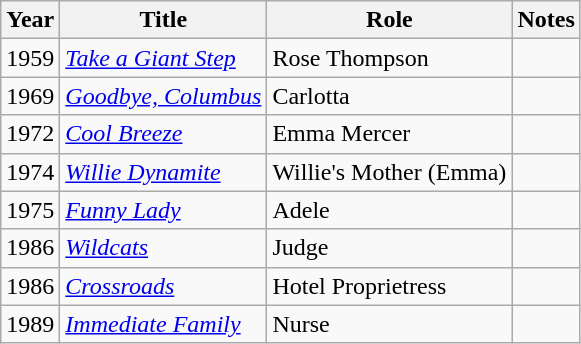<table class="wikitable">
<tr>
<th>Year</th>
<th>Title</th>
<th>Role</th>
<th>Notes</th>
</tr>
<tr>
<td>1959</td>
<td><em><a href='#'>Take a Giant Step</a></em></td>
<td>Rose Thompson</td>
<td></td>
</tr>
<tr>
<td>1969</td>
<td><em><a href='#'>Goodbye, Columbus</a></em></td>
<td>Carlotta</td>
<td></td>
</tr>
<tr>
<td>1972</td>
<td><em><a href='#'>Cool Breeze</a></em></td>
<td>Emma Mercer</td>
<td></td>
</tr>
<tr>
<td>1974</td>
<td><em><a href='#'>Willie Dynamite</a></em></td>
<td>Willie's Mother (Emma)</td>
<td></td>
</tr>
<tr>
<td>1975</td>
<td><em><a href='#'>Funny Lady</a></em></td>
<td>Adele</td>
<td></td>
</tr>
<tr>
<td>1986</td>
<td><em><a href='#'>Wildcats</a></em></td>
<td>Judge</td>
<td></td>
</tr>
<tr>
<td>1986</td>
<td><em><a href='#'>Crossroads</a></em></td>
<td>Hotel Proprietress</td>
<td></td>
</tr>
<tr>
<td>1989</td>
<td><em><a href='#'>Immediate Family</a></em></td>
<td>Nurse</td>
<td></td>
</tr>
</table>
